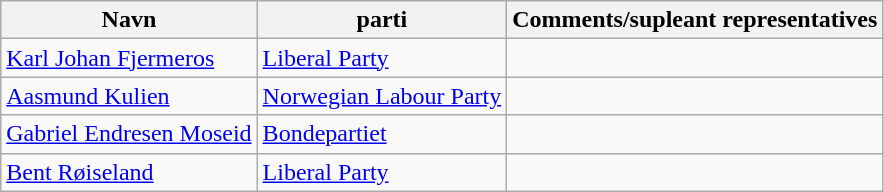<table class="wikitable">
<tr>
<th>Navn</th>
<th>parti</th>
<th>Comments/supleant representatives</th>
</tr>
<tr>
<td><a href='#'>Karl Johan Fjermeros</a></td>
<td><a href='#'>Liberal Party</a></td>
<td></td>
</tr>
<tr>
<td><a href='#'>Aasmund Kulien</a></td>
<td><a href='#'>Norwegian Labour Party</a></td>
<td></td>
</tr>
<tr>
<td><a href='#'>Gabriel Endresen Moseid</a></td>
<td><a href='#'>Bondepartiet</a></td>
<td></td>
</tr>
<tr>
<td><a href='#'>Bent Røiseland</a></td>
<td><a href='#'>Liberal Party</a></td>
<td></td>
</tr>
</table>
